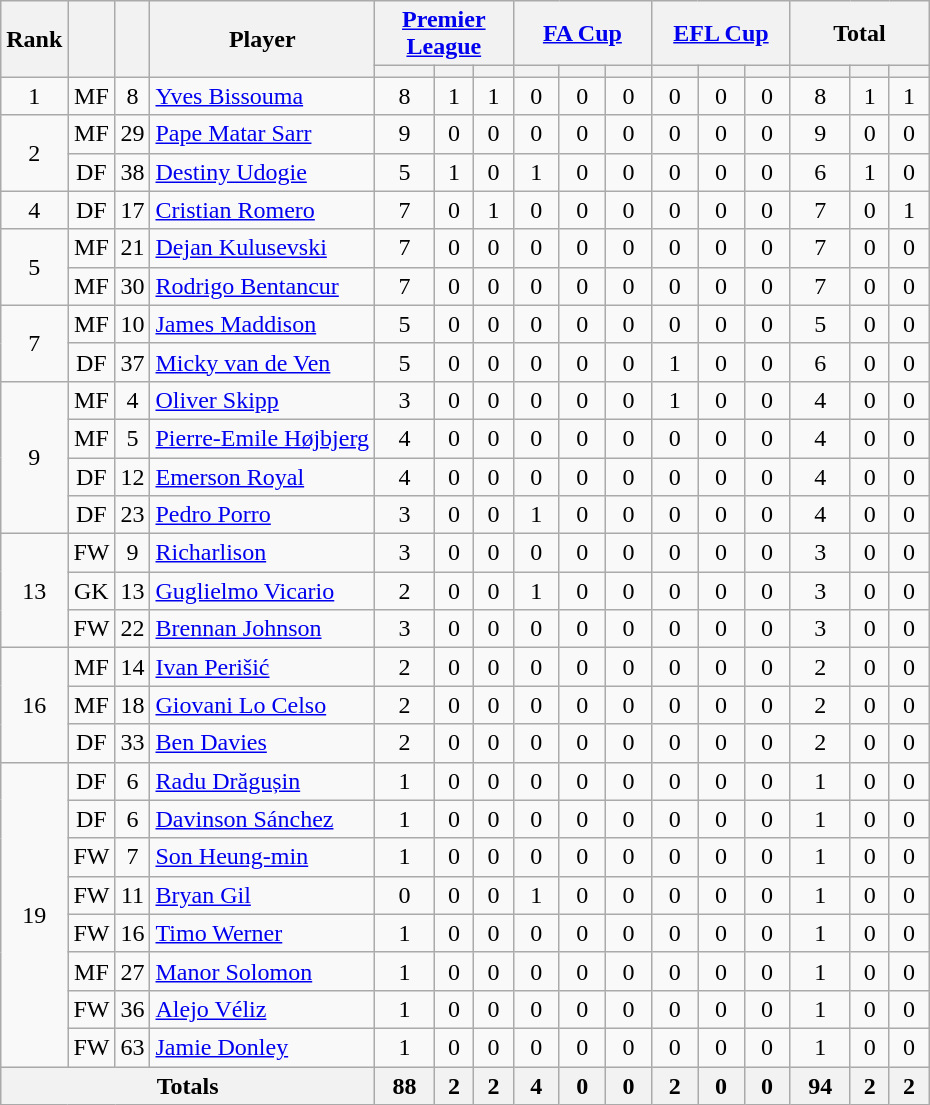<table class="wikitable sortable" style="text-align:center">
<tr>
<th rowspan="2">Rank</th>
<th rowspan="2"></th>
<th rowspan="2"></th>
<th rowspan="2">Player</th>
<th colspan="3" style="width:85px;"><a href='#'>Premier League</a></th>
<th colspan="3" style="width:85px;"><a href='#'>FA Cup</a></th>
<th colspan="3" style="width:85px;"><a href='#'>EFL Cup</a></th>
<th colspan="3" style="width:85px;">Total</th>
</tr>
<tr>
<th></th>
<th></th>
<th></th>
<th></th>
<th></th>
<th></th>
<th></th>
<th></th>
<th></th>
<th></th>
<th></th>
<th></th>
</tr>
<tr>
<td>1</td>
<td>MF</td>
<td>8</td>
<td align=left> <a href='#'>Yves Bissouma</a></td>
<td>8</td>
<td>1</td>
<td>1</td>
<td>0</td>
<td>0</td>
<td>0</td>
<td>0</td>
<td>0</td>
<td>0</td>
<td>8</td>
<td>1</td>
<td>1</td>
</tr>
<tr>
<td rowspan="2">2</td>
<td>MF</td>
<td>29</td>
<td align=left> <a href='#'>Pape Matar Sarr</a></td>
<td>9</td>
<td>0</td>
<td>0</td>
<td>0</td>
<td>0</td>
<td>0</td>
<td>0</td>
<td>0</td>
<td>0</td>
<td>9</td>
<td>0</td>
<td>0</td>
</tr>
<tr>
<td>DF</td>
<td>38</td>
<td align=left> <a href='#'>Destiny Udogie</a></td>
<td>5</td>
<td>1</td>
<td>0</td>
<td>1</td>
<td>0</td>
<td>0</td>
<td>0</td>
<td>0</td>
<td>0</td>
<td>6</td>
<td>1</td>
<td>0</td>
</tr>
<tr>
<td>4</td>
<td>DF</td>
<td>17</td>
<td align=left> <a href='#'>Cristian Romero</a></td>
<td>7</td>
<td>0</td>
<td>1</td>
<td>0</td>
<td>0</td>
<td>0</td>
<td>0</td>
<td>0</td>
<td>0</td>
<td>7</td>
<td>0</td>
<td>1</td>
</tr>
<tr>
<td rowspan="2">5</td>
<td>MF</td>
<td>21</td>
<td align=left> <a href='#'>Dejan Kulusevski</a></td>
<td>7</td>
<td>0</td>
<td>0</td>
<td>0</td>
<td>0</td>
<td>0</td>
<td>0</td>
<td>0</td>
<td>0</td>
<td>7</td>
<td>0</td>
<td>0</td>
</tr>
<tr>
<td>MF</td>
<td>30</td>
<td align=left> <a href='#'>Rodrigo Bentancur</a></td>
<td>7</td>
<td>0</td>
<td>0</td>
<td>0</td>
<td>0</td>
<td>0</td>
<td>0</td>
<td>0</td>
<td>0</td>
<td>7</td>
<td>0</td>
<td>0</td>
</tr>
<tr>
<td rowspan="2">7</td>
<td>MF</td>
<td>10</td>
<td align=left> <a href='#'>James Maddison</a></td>
<td>5</td>
<td>0</td>
<td>0</td>
<td>0</td>
<td>0</td>
<td>0</td>
<td>0</td>
<td>0</td>
<td>0</td>
<td>5</td>
<td>0</td>
<td>0</td>
</tr>
<tr>
<td>DF</td>
<td>37</td>
<td align=left> <a href='#'>Micky van de Ven</a></td>
<td>5</td>
<td>0</td>
<td>0</td>
<td>0</td>
<td>0</td>
<td>0</td>
<td>1</td>
<td>0</td>
<td>0</td>
<td>6</td>
<td>0</td>
<td>0</td>
</tr>
<tr>
<td rowspan="4">9</td>
<td>MF</td>
<td>4</td>
<td align=left> <a href='#'>Oliver Skipp</a></td>
<td>3</td>
<td>0</td>
<td>0</td>
<td>0</td>
<td>0</td>
<td>0</td>
<td>1</td>
<td>0</td>
<td>0</td>
<td>4</td>
<td>0</td>
<td>0</td>
</tr>
<tr>
<td>MF</td>
<td>5</td>
<td align=left> <a href='#'>Pierre-Emile Højbjerg</a></td>
<td>4</td>
<td>0</td>
<td>0</td>
<td>0</td>
<td>0</td>
<td>0</td>
<td>0</td>
<td>0</td>
<td>0</td>
<td>4</td>
<td>0</td>
<td>0</td>
</tr>
<tr>
<td>DF</td>
<td>12</td>
<td align=left> <a href='#'>Emerson Royal</a></td>
<td>4</td>
<td>0</td>
<td>0</td>
<td>0</td>
<td>0</td>
<td>0</td>
<td>0</td>
<td>0</td>
<td>0</td>
<td>4</td>
<td>0</td>
<td>0</td>
</tr>
<tr>
<td>DF</td>
<td>23</td>
<td align=left> <a href='#'>Pedro Porro</a></td>
<td>3</td>
<td>0</td>
<td>0</td>
<td>1</td>
<td>0</td>
<td>0</td>
<td>0</td>
<td>0</td>
<td>0</td>
<td>4</td>
<td>0</td>
<td>0</td>
</tr>
<tr>
<td rowspan="3">13</td>
<td>FW</td>
<td>9</td>
<td align=left> <a href='#'>Richarlison</a></td>
<td>3</td>
<td>0</td>
<td>0</td>
<td>0</td>
<td>0</td>
<td>0</td>
<td>0</td>
<td>0</td>
<td>0</td>
<td>3</td>
<td>0</td>
<td>0</td>
</tr>
<tr>
<td>GK</td>
<td>13</td>
<td align=left> <a href='#'>Guglielmo Vicario</a></td>
<td>2</td>
<td>0</td>
<td>0</td>
<td>1</td>
<td>0</td>
<td>0</td>
<td>0</td>
<td>0</td>
<td>0</td>
<td>3</td>
<td>0</td>
<td>0</td>
</tr>
<tr>
<td>FW</td>
<td>22</td>
<td align=left> <a href='#'>Brennan Johnson</a></td>
<td>3</td>
<td>0</td>
<td>0</td>
<td>0</td>
<td>0</td>
<td>0</td>
<td>0</td>
<td>0</td>
<td>0</td>
<td>3</td>
<td>0</td>
<td>0</td>
</tr>
<tr>
<td rowspan="3">16</td>
<td>MF</td>
<td>14</td>
<td align=left> <a href='#'>Ivan Perišić</a></td>
<td>2</td>
<td>0</td>
<td>0</td>
<td>0</td>
<td>0</td>
<td>0</td>
<td>0</td>
<td>0</td>
<td>0</td>
<td>2</td>
<td>0</td>
<td>0</td>
</tr>
<tr>
<td>MF</td>
<td>18</td>
<td align=left> <a href='#'>Giovani Lo Celso</a></td>
<td>2</td>
<td>0</td>
<td>0</td>
<td>0</td>
<td>0</td>
<td>0</td>
<td>0</td>
<td>0</td>
<td>0</td>
<td>2</td>
<td>0</td>
<td>0</td>
</tr>
<tr>
<td>DF</td>
<td>33</td>
<td align=left> <a href='#'>Ben Davies</a></td>
<td>2</td>
<td>0</td>
<td>0</td>
<td>0</td>
<td>0</td>
<td>0</td>
<td>0</td>
<td>0</td>
<td>0</td>
<td>2</td>
<td>0</td>
<td>0</td>
</tr>
<tr>
<td rowspan="8">19</td>
<td>DF</td>
<td>6</td>
<td align=left> <a href='#'>Radu Drăgușin</a></td>
<td>1</td>
<td>0</td>
<td>0</td>
<td>0</td>
<td>0</td>
<td>0</td>
<td>0</td>
<td>0</td>
<td>0</td>
<td>1</td>
<td>0</td>
<td>0</td>
</tr>
<tr>
<td>DF</td>
<td>6</td>
<td align=left> <a href='#'>Davinson Sánchez</a></td>
<td>1</td>
<td>0</td>
<td>0</td>
<td>0</td>
<td>0</td>
<td>0</td>
<td>0</td>
<td>0</td>
<td>0</td>
<td>1</td>
<td>0</td>
<td>0</td>
</tr>
<tr>
<td>FW</td>
<td>7</td>
<td align=left> <a href='#'>Son Heung-min</a></td>
<td>1</td>
<td>0</td>
<td>0</td>
<td>0</td>
<td>0</td>
<td>0</td>
<td>0</td>
<td>0</td>
<td>0</td>
<td>1</td>
<td>0</td>
<td>0</td>
</tr>
<tr>
<td>FW</td>
<td>11</td>
<td align=left> <a href='#'>Bryan Gil</a></td>
<td>0</td>
<td>0</td>
<td>0</td>
<td>1</td>
<td>0</td>
<td>0</td>
<td>0</td>
<td>0</td>
<td>0</td>
<td>1</td>
<td>0</td>
<td>0</td>
</tr>
<tr>
<td>FW</td>
<td>16</td>
<td align=left> <a href='#'>Timo Werner</a></td>
<td>1</td>
<td>0</td>
<td>0</td>
<td>0</td>
<td>0</td>
<td>0</td>
<td>0</td>
<td>0</td>
<td>0</td>
<td>1</td>
<td>0</td>
<td>0</td>
</tr>
<tr>
<td>MF</td>
<td>27</td>
<td align=left> <a href='#'>Manor Solomon</a></td>
<td>1</td>
<td>0</td>
<td>0</td>
<td>0</td>
<td>0</td>
<td>0</td>
<td>0</td>
<td>0</td>
<td>0</td>
<td>1</td>
<td>0</td>
<td>0</td>
</tr>
<tr>
<td>FW</td>
<td>36</td>
<td align=left> <a href='#'>Alejo Véliz</a></td>
<td>1</td>
<td>0</td>
<td>0</td>
<td>0</td>
<td>0</td>
<td>0</td>
<td>0</td>
<td>0</td>
<td>0</td>
<td>1</td>
<td>0</td>
<td>0</td>
</tr>
<tr>
<td>FW</td>
<td>63</td>
<td align=left> <a href='#'>Jamie Donley</a></td>
<td>1</td>
<td>0</td>
<td>0</td>
<td>0</td>
<td>0</td>
<td>0</td>
<td>0</td>
<td>0</td>
<td>0</td>
<td>1</td>
<td>0</td>
<td>0</td>
</tr>
<tr>
<th colspan="4">Totals</th>
<th>88</th>
<th>2</th>
<th>2</th>
<th>4</th>
<th>0</th>
<th>0</th>
<th>2</th>
<th>0</th>
<th>0</th>
<th>94</th>
<th>2</th>
<th>2</th>
</tr>
</table>
